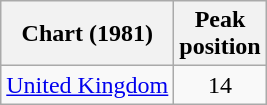<table class="wikitable sortable" style="text-align:center;">
<tr>
<th>Chart (1981)</th>
<th>Peak<br>position</th>
</tr>
<tr>
<td><a href='#'>United Kingdom</a></td>
<td>14</td>
</tr>
</table>
